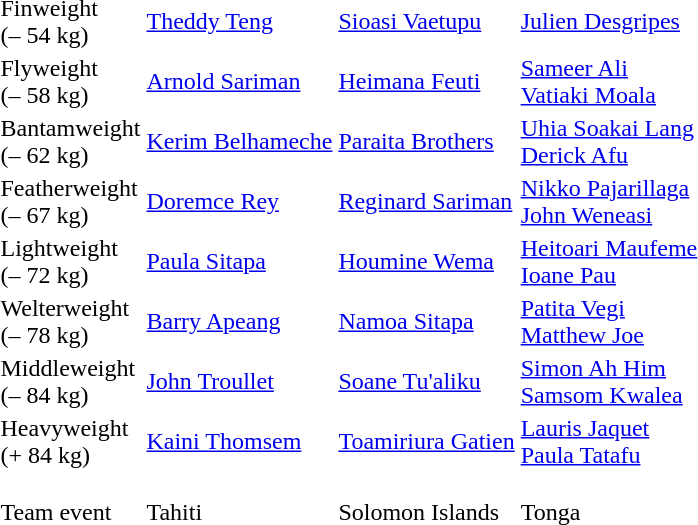<table>
<tr>
<td>Finweight<br>(– 54 kg)</td>
<td> <a href='#'>Theddy Teng</a></td>
<td> <a href='#'>Sioasi Vaetupu</a></td>
<td> <a href='#'>Julien Desgripes</a></td>
</tr>
<tr>
<td>Flyweight<br>(– 58 kg)</td>
<td> <a href='#'>Arnold Sariman</a></td>
<td> <a href='#'>Heimana Feuti</a></td>
<td> <a href='#'>Sameer Ali</a> <br>  <a href='#'>Vatiaki Moala</a></td>
</tr>
<tr>
<td>Bantamweight<br>(– 62 kg)</td>
<td> <a href='#'>Kerim Belhameche</a></td>
<td> <a href='#'>Paraita Brothers</a></td>
<td> <a href='#'>Uhia Soakai Lang</a> <br>  <a href='#'>Derick Afu</a></td>
</tr>
<tr>
<td>Featherweight<br>(– 67 kg)</td>
<td> <a href='#'>Doremce Rey</a></td>
<td> <a href='#'>Reginard Sariman</a></td>
<td> <a href='#'>Nikko Pajarillaga</a> <br>  <a href='#'>John Weneasi</a></td>
</tr>
<tr>
<td>Lightweight<br>(– 72 kg)</td>
<td> <a href='#'>Paula Sitapa</a></td>
<td> <a href='#'>Houmine Wema</a></td>
<td> <a href='#'>Heitoari Maufeme</a> <br>  <a href='#'>Ioane Pau</a></td>
</tr>
<tr>
<td>Welterweight<br>(– 78 kg)</td>
<td> <a href='#'>Barry Apeang</a></td>
<td> <a href='#'>Namoa Sitapa</a></td>
<td> <a href='#'>Patita Vegi</a> <br>  <a href='#'>Matthew Joe</a></td>
</tr>
<tr>
<td>Middleweight<br>(– 84 kg)</td>
<td> <a href='#'>John Troullet</a></td>
<td> <a href='#'>Soane Tu'aliku</a></td>
<td> <a href='#'>Simon Ah Him</a> <br>  <a href='#'>Samsom Kwalea</a></td>
</tr>
<tr>
<td>Heavyweight<br>(+ 84 kg)</td>
<td> <a href='#'>Kaini Thomsem</a></td>
<td> <a href='#'>Toamiriura Gatien</a></td>
<td> <a href='#'>Lauris Jaquet</a> <br>  <a href='#'>Paula Tatafu</a></td>
</tr>
<tr>
<td style="height:3.1em;">Team event</td>
<td> Tahiti</td>
<td> Solomon Islands</td>
<td> Tonga</td>
</tr>
</table>
